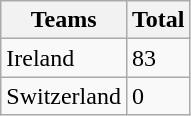<table class="wikitable">
<tr>
<th>Teams</th>
<th>Total</th>
</tr>
<tr>
<td>Ireland</td>
<td>83</td>
</tr>
<tr>
<td>Switzerland</td>
<td>0</td>
</tr>
</table>
